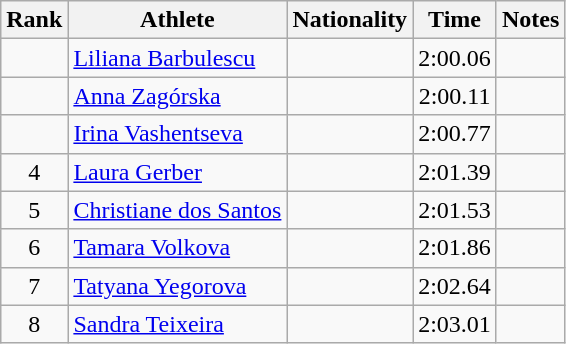<table class="wikitable sortable" style="text-align:center">
<tr>
<th>Rank</th>
<th>Athlete</th>
<th>Nationality</th>
<th>Time</th>
<th>Notes</th>
</tr>
<tr>
<td></td>
<td align=left><a href='#'>Liliana Barbulescu</a></td>
<td align=left></td>
<td>2:00.06</td>
<td></td>
</tr>
<tr>
<td></td>
<td align=left><a href='#'>Anna Zagórska</a></td>
<td align=left></td>
<td>2:00.11</td>
<td></td>
</tr>
<tr>
<td></td>
<td align=left><a href='#'>Irina Vashentseva</a></td>
<td align=left></td>
<td>2:00.77</td>
<td></td>
</tr>
<tr>
<td>4</td>
<td align=left><a href='#'>Laura Gerber</a></td>
<td align=left></td>
<td>2:01.39</td>
<td></td>
</tr>
<tr>
<td>5</td>
<td align=left><a href='#'>Christiane dos Santos</a></td>
<td align=left></td>
<td>2:01.53</td>
<td></td>
</tr>
<tr>
<td>6</td>
<td align=left><a href='#'>Tamara Volkova</a></td>
<td align=left></td>
<td>2:01.86</td>
<td></td>
</tr>
<tr>
<td>7</td>
<td align=left><a href='#'>Tatyana Yegorova</a></td>
<td align=left></td>
<td>2:02.64</td>
<td></td>
</tr>
<tr>
<td>8</td>
<td align=left><a href='#'>Sandra Teixeira</a></td>
<td align=left></td>
<td>2:03.01</td>
<td></td>
</tr>
</table>
